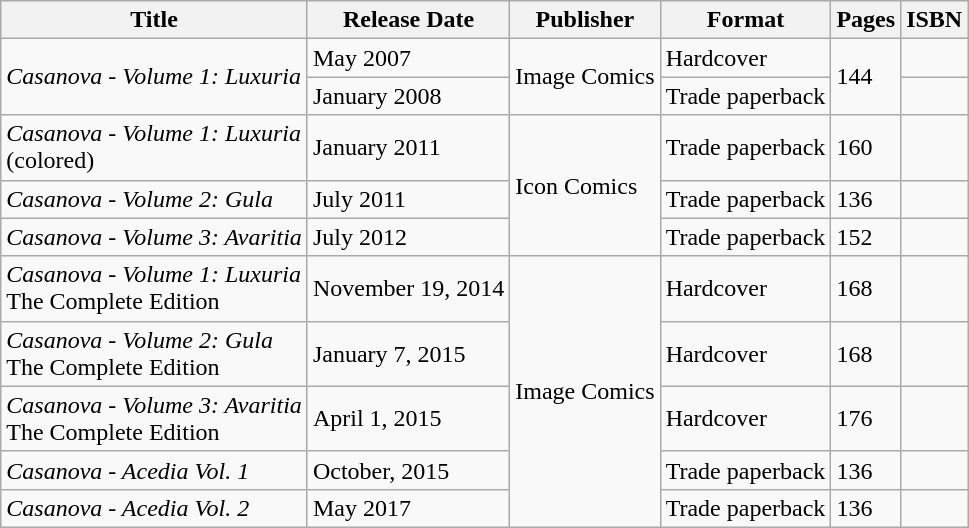<table class="wikitable">
<tr>
<th>Title</th>
<th>Release Date</th>
<th>Publisher</th>
<th>Format</th>
<th>Pages</th>
<th>ISBN</th>
</tr>
<tr>
<td rowspan=2><em>Casanova - Volume 1: Luxuria</em></td>
<td>May 2007</td>
<td rowspan=2>Image Comics</td>
<td>Hardcover</td>
<td rowspan=2>144</td>
<td></td>
</tr>
<tr>
<td>January 2008</td>
<td>Trade paperback</td>
<td></td>
</tr>
<tr>
<td><em>Casanova - Volume 1: Luxuria</em><br>(colored)</td>
<td>January 2011</td>
<td rowspan=3>Icon Comics</td>
<td>Trade paperback</td>
<td>160</td>
<td></td>
</tr>
<tr>
<td><em>Casanova - Volume 2: Gula</em></td>
<td>July 2011</td>
<td>Trade paperback</td>
<td>136</td>
<td></td>
</tr>
<tr>
<td><em>Casanova - Volume 3: Avaritia</em></td>
<td>July 2012</td>
<td>Trade paperback</td>
<td>152</td>
<td></td>
</tr>
<tr>
<td><em>Casanova - Volume 1: Luxuria</em><br>The Complete Edition</td>
<td>November 19, 2014</td>
<td rowspan=5>Image Comics</td>
<td>Hardcover</td>
<td>168</td>
<td></td>
</tr>
<tr>
<td><em>Casanova - Volume 2: Gula</em><br>The Complete Edition</td>
<td>January 7, 2015</td>
<td>Hardcover</td>
<td>168</td>
<td></td>
</tr>
<tr>
<td><em>Casanova - Volume 3: Avaritia</em><br>The Complete Edition</td>
<td>April 1, 2015</td>
<td>Hardcover</td>
<td>176</td>
<td></td>
</tr>
<tr>
<td><em>Casanova - Acedia Vol. 1</em></td>
<td>October, 2015</td>
<td>Trade paperback</td>
<td>136</td>
<td></td>
</tr>
<tr>
<td><em>Casanova - Acedia Vol. 2</em></td>
<td>May 2017</td>
<td>Trade paperback</td>
<td>136</td>
<td></td>
</tr>
</table>
